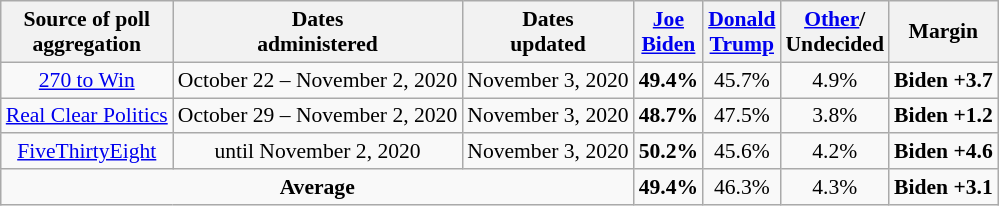<table class="wikitable sortable" style="text-align:center;font-size:90%;line-height:17px">
<tr>
<th>Source of poll<br>aggregation</th>
<th>Dates<br> administered</th>
<th>Dates<br> updated</th>
<th class="unsortable"><a href='#'>Joe<br>Biden</a><br><small></small></th>
<th class="unsortable"><a href='#'>Donald<br>Trump</a><br><small></small></th>
<th class="unsortable"><a href='#'>Other</a>/<br>Undecided<br></th>
<th>Margin</th>
</tr>
<tr>
<td><a href='#'>270 to Win</a></td>
<td>October 22 – November 2, 2020</td>
<td>November 3, 2020</td>
<td><strong>49.4%</strong></td>
<td>45.7%</td>
<td>4.9%</td>
<td><strong>Biden +3.7</strong></td>
</tr>
<tr>
<td><a href='#'>Real Clear Politics</a></td>
<td>October 29 – November 2, 2020</td>
<td>November 3, 2020</td>
<td><strong>48.7%</strong></td>
<td>47.5%</td>
<td>3.8%</td>
<td><strong>Biden +1.2</strong></td>
</tr>
<tr>
<td><a href='#'>FiveThirtyEight</a></td>
<td>until November 2, 2020</td>
<td>November 3, 2020</td>
<td><strong>50.2%</strong></td>
<td>45.6%</td>
<td>4.2%</td>
<td><strong>Biden +4.6</strong></td>
</tr>
<tr>
<td colspan="3"><strong>Average</strong></td>
<td><strong>49.4%</strong></td>
<td>46.3%</td>
<td>4.3%</td>
<td><strong>Biden +3.1</strong></td>
</tr>
</table>
